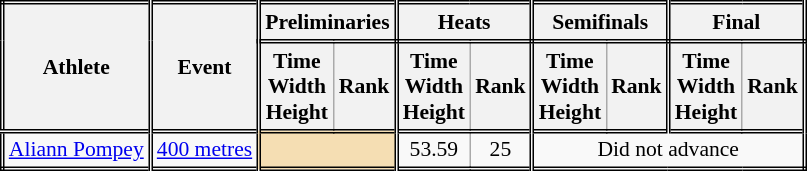<table class=wikitable style="font-size:90%; border: double;">
<tr>
<th rowspan="2" style="border-right:double">Athlete</th>
<th rowspan="2" style="border-right:double">Event</th>
<th colspan="2" style="border-right:double; border-bottom:double;">Preliminaries</th>
<th colspan="2" style="border-right:double; border-bottom:double;">Heats</th>
<th colspan="2" style="border-right:double; border-bottom:double;">Semifinals</th>
<th colspan="2" style="border-right:double; border-bottom:double;">Final</th>
</tr>
<tr>
<th>Time<br>Width<br>Height</th>
<th style="border-right:double">Rank</th>
<th>Time<br>Width<br>Height</th>
<th style="border-right:double">Rank</th>
<th>Time<br>Width<br>Height</th>
<th style="border-right:double">Rank</th>
<th>Time<br>Width<br>Height</th>
<th style="border-right:double">Rank</th>
</tr>
<tr style="border-top: double;">
<td style="border-right:double"><a href='#'>Aliann Pompey</a></td>
<td style="border-right:double"><a href='#'>400 metres</a></td>
<td style="border-right:double" colspan= 2 bgcolor="wheat"></td>
<td align=center>53.59</td>
<td align=center style="border-right:double">25</td>
<td colspan="4" align=center>Did not advance</td>
</tr>
</table>
